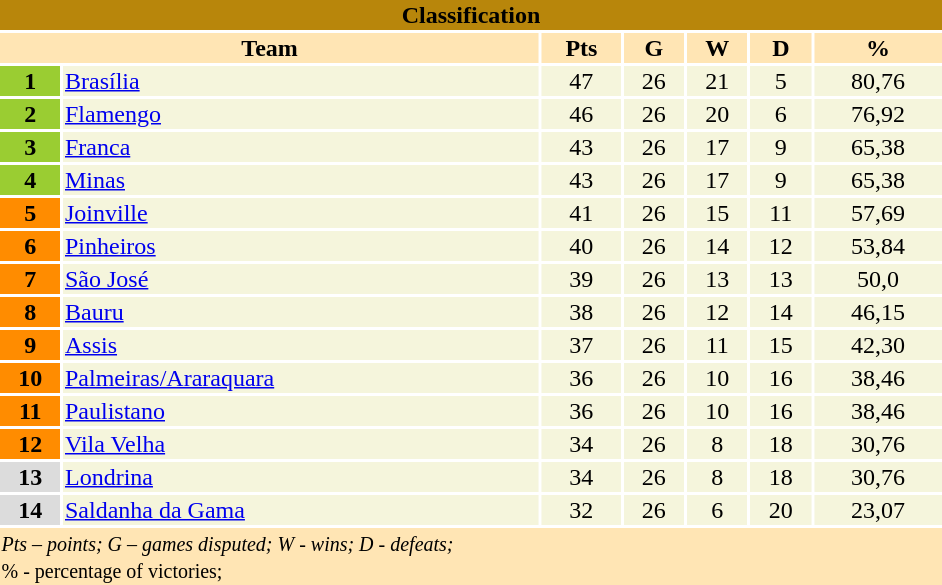<table width=50%>
<tr>
<th colspan="8" bgcolor=#B8860B><span>Classification</span></th>
</tr>
<tr>
<th colspan="2" bgcolor=#ffe5b4><span>Team</span></th>
<th bgcolor=#ffe5b4 align="center"><span>Pts</span></th>
<th bgcolor=#ffe5b4 align="center"><span>G</span></th>
<th bgcolor=#ffe5b4 align="center"><span>W</span></th>
<th bgcolor=#ffe5b4 align="center"><span>D</span></th>
<th bgcolor=#ffe5b4 align="center"><span>%</span></th>
</tr>
<tr>
<th bgcolor=#9ACD32 align="center"><span>1</span></th>
<td bgcolor=#f5f5dc><a href='#'>Brasília</a></td>
<td bgcolor=#f5f5dc align="center">47</td>
<td bgcolor=#f5f5dc align="center">26</td>
<td bgcolor=#f5f5dc align="center">21</td>
<td bgcolor=#f5f5dc align="center">5</td>
<td bgcolor=#f5f5dc align="center">80,76</td>
</tr>
<tr>
<th bgcolor=#9ACD32 align="center"><span>2</span></th>
<td bgcolor=#f5f5dc><a href='#'>Flamengo</a></td>
<td bgcolor=#f5f5dc align="center">46</td>
<td bgcolor=#f5f5dc align="center">26</td>
<td bgcolor=#f5f5dc align="center">20</td>
<td bgcolor=#f5f5dc align="center">6</td>
<td bgcolor=#f5f5dc align="center">76,92</td>
</tr>
<tr>
<th bgcolor=#9ACD32 align="center"><span>3</span></th>
<td bgcolor=#f5f5dc><a href='#'>Franca</a></td>
<td bgcolor=#f5f5dc align="center">43</td>
<td bgcolor=#f5f5dc align="center">26</td>
<td bgcolor=#f5f5dc align="center">17</td>
<td bgcolor=#f5f5dc align="center">9</td>
<td bgcolor=#f5f5dc align="center">65,38</td>
</tr>
<tr>
<th bgcolor=#9ACD32 align="center"><span>4</span></th>
<td bgcolor=#f5f5dc><a href='#'>Minas</a></td>
<td bgcolor=#f5f5dc align="center">43</td>
<td bgcolor=#f5f5dc align="center">26</td>
<td bgcolor=#f5f5dc align="center">17</td>
<td bgcolor=#f5f5dc align="center">9</td>
<td bgcolor=#f5f5dc align="center">65,38</td>
</tr>
<tr>
<th bgcolor=#FF8C00 align="center"><span>5</span></th>
<td bgcolor=#f5f5dc><a href='#'>Joinville</a></td>
<td bgcolor=#f5f5dc align="center">41</td>
<td bgcolor=#f5f5dc align="center">26</td>
<td bgcolor=#f5f5dc align="center">15</td>
<td bgcolor=#f5f5dc align="center">11</td>
<td bgcolor=#f5f5dc align="center">57,69</td>
</tr>
<tr>
<th bgcolor=#FF8C00 align="center"><span>6</span></th>
<td bgcolor=#f5f5dc><a href='#'>Pinheiros</a></td>
<td bgcolor=#f5f5dc align="center">40</td>
<td bgcolor=#f5f5dc align="center">26</td>
<td bgcolor=#f5f5dc align="center">14</td>
<td bgcolor=#f5f5dc align="center">12</td>
<td bgcolor=#f5f5dc align="center">53,84</td>
</tr>
<tr>
<th bgcolor=#FF8C00 align="center"><span>7</span></th>
<td bgcolor=#f5f5dc><a href='#'>São José</a></td>
<td bgcolor=#f5f5dc align="center">39</td>
<td bgcolor=#f5f5dc align="center">26</td>
<td bgcolor=#f5f5dc align="center">13</td>
<td bgcolor=#f5f5dc align="center">13</td>
<td bgcolor=#f5f5dc align="center">50,0</td>
</tr>
<tr>
<th bgcolor=#FF8C00 align="center"><span>8</span></th>
<td bgcolor=#f5f5dc><a href='#'>Bauru</a></td>
<td bgcolor=#f5f5dc align="center">38</td>
<td bgcolor=#f5f5dc align="center">26</td>
<td bgcolor=#f5f5dc align="center">12</td>
<td bgcolor=#f5f5dc align="center">14</td>
<td bgcolor=#f5f5dc align="center">46,15</td>
</tr>
<tr>
<th bgcolor=#FF8C00 align="center"><span>9</span></th>
<td bgcolor=#f5f5dc><a href='#'>Assis</a></td>
<td bgcolor=#f5f5dc align="center">37</td>
<td bgcolor=#f5f5dc align="center">26</td>
<td bgcolor=#f5f5dc align="center">11</td>
<td bgcolor=#f5f5dc align="center">15</td>
<td bgcolor=#f5f5dc align="center">42,30</td>
</tr>
<tr>
<th bgcolor=#FF8C00 align="center"><span>10</span></th>
<td bgcolor=#f5f5dc><a href='#'>Palmeiras/Araraquara</a></td>
<td bgcolor=#f5f5dc align="center">36</td>
<td bgcolor=#f5f5dc align="center">26</td>
<td bgcolor=#f5f5dc align="center">10</td>
<td bgcolor=#f5f5dc align="center">16</td>
<td bgcolor=#f5f5dc align="center">38,46</td>
</tr>
<tr>
<th bgcolor=#FF8C00 align="center"><span>11</span></th>
<td bgcolor=#f5f5dc><a href='#'>Paulistano</a></td>
<td bgcolor=#f5f5dc align="center">36</td>
<td bgcolor=#f5f5dc align="center">26</td>
<td bgcolor=#f5f5dc align="center">10</td>
<td bgcolor=#f5f5dc align="center">16</td>
<td bgcolor=#f5f5dc align="center">38,46</td>
</tr>
<tr>
<th bgcolor=#FF8C00 align="center"><span>12</span></th>
<td bgcolor=#f5f5dc><a href='#'>Vila Velha</a></td>
<td bgcolor=#f5f5dc align="center">34</td>
<td bgcolor=#f5f5dc align="center">26</td>
<td bgcolor=#f5f5dc align="center">8</td>
<td bgcolor=#f5f5dc align="center">18</td>
<td bgcolor=#f5f5dc align="center">30,76</td>
</tr>
<tr>
<th bgcolor=#DCDCDC align="center"><span>13</span></th>
<td bgcolor=#f5f5dc><a href='#'>Londrina</a></td>
<td bgcolor=#f5f5dc align="center">34</td>
<td bgcolor=#f5f5dc align="center">26</td>
<td bgcolor=#f5f5dc align="center">8</td>
<td bgcolor=#f5f5dc align="center">18</td>
<td bgcolor=#f5f5dc align="center">30,76</td>
</tr>
<tr>
<th bgcolor=#DCDCDC align="center"><span>14</span></th>
<td bgcolor=#f5f5dc><a href='#'>Saldanha da Gama</a></td>
<td bgcolor=#f5f5dc align="center">32</td>
<td bgcolor=#f5f5dc align="center">26</td>
<td bgcolor=#f5f5dc align="center">6</td>
<td bgcolor=#f5f5dc align="center">20</td>
<td bgcolor=#f5f5dc align="center">23,07</td>
</tr>
<tr bgcolor=#ffe5b4 align="left"| >
<td colspan="11"><em><small>Pts – points; G – games disputed; W - wins; D - defeats;</small><br> </em><small>% - percentage of victories;</small></td>
</tr>
</table>
